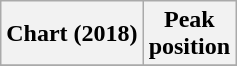<table class="wikitable plainrowheaders" style="text-align:center">
<tr>
<th scope="col">Chart (2018)</th>
<th scope="col">Peak<br> position</th>
</tr>
<tr>
</tr>
</table>
